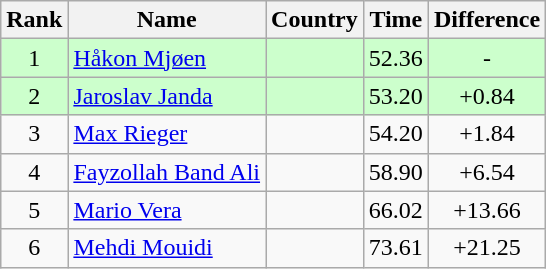<table class="wikitable sortable" style="text-align:center">
<tr>
<th>Rank</th>
<th>Name</th>
<th>Country</th>
<th>Time</th>
<th>Difference</th>
</tr>
<tr style="background:#cfc;">
<td>1</td>
<td align=left><a href='#'>Håkon Mjøen</a></td>
<td align=left></td>
<td>52.36</td>
<td>-</td>
</tr>
<tr style="background:#cfc;">
<td>2</td>
<td align=left><a href='#'>Jaroslav Janda</a></td>
<td align=left></td>
<td>53.20</td>
<td>+0.84</td>
</tr>
<tr>
<td>3</td>
<td align=left><a href='#'>Max Rieger</a></td>
<td align=left></td>
<td>54.20</td>
<td>+1.84</td>
</tr>
<tr>
<td>4</td>
<td align=left><a href='#'>Fayzollah Band Ali</a></td>
<td align=left></td>
<td>58.90</td>
<td>+6.54</td>
</tr>
<tr>
<td>5</td>
<td align=left><a href='#'>Mario Vera</a></td>
<td align=left></td>
<td>66.02</td>
<td>+13.66</td>
</tr>
<tr>
<td>6</td>
<td align=left><a href='#'>Mehdi Mouidi</a></td>
<td align=left></td>
<td>73.61</td>
<td>+21.25</td>
</tr>
</table>
